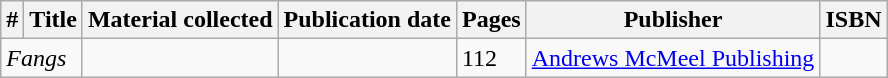<table class="wikitable sortable">
<tr>
<th scope="col" class="unsortable">#</th>
<th scope="col">Title</th>
<th scope="col">Material collected</th>
<th scope="col">Publication date</th>
<th scope="col">Pages</th>
<th scope="col">Publisher</th>
<th scope="col" class="unsortable">ISBN</th>
</tr>
<tr>
<td colspan="2"><em>Fangs</em></td>
<td></td>
<td></td>
<td>112</td>
<td><a href='#'>Andrews McMeel Publishing</a></td>
<td></td>
</tr>
</table>
